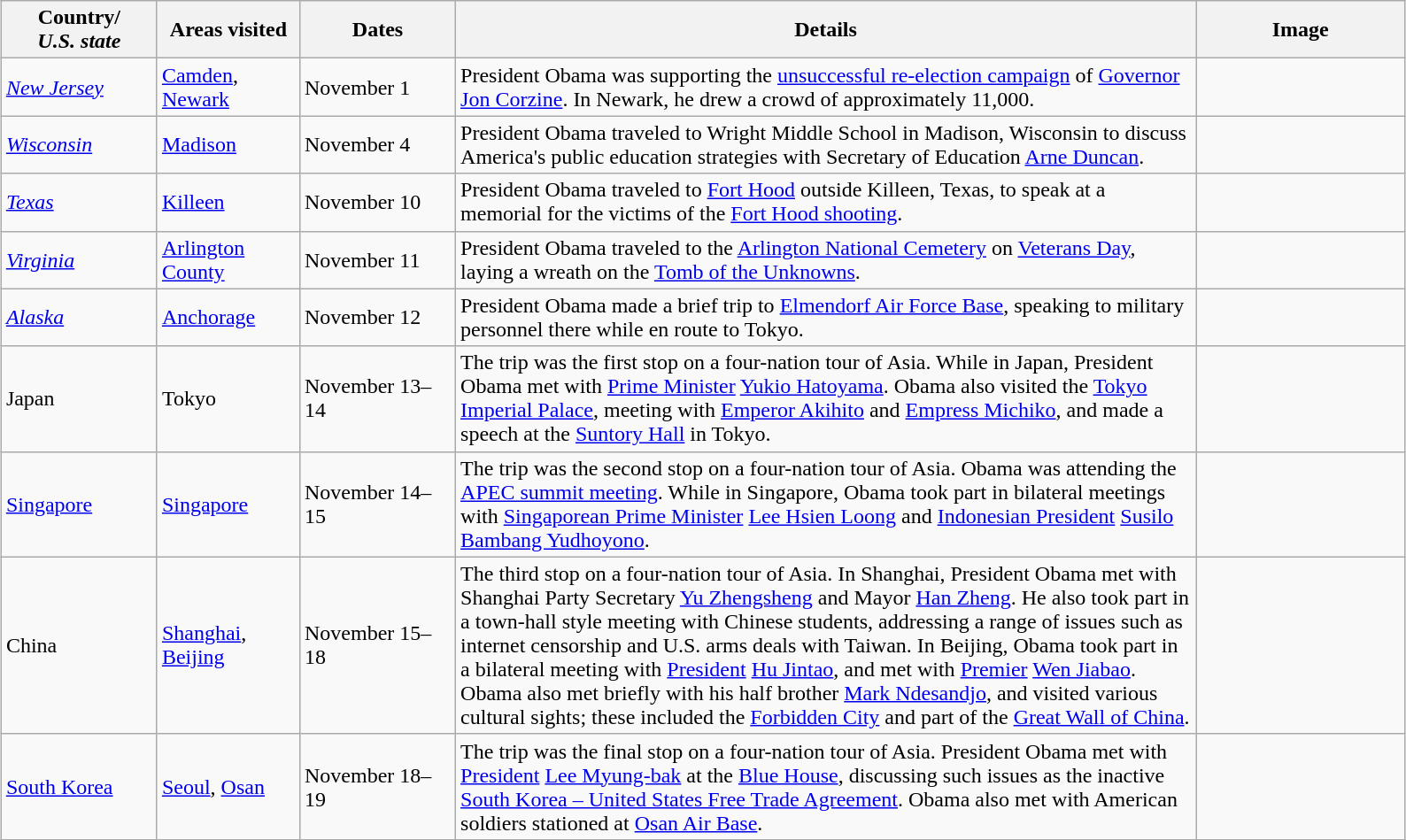<table class="wikitable" style="margin: 1em auto 1em auto">
<tr>
<th width=110>Country/<br><em>U.S. state</em></th>
<th width=100>Areas visited</th>
<th width=110>Dates</th>
<th width=550>Details</th>
<th width=150>Image</th>
</tr>
<tr>
<td> <em><a href='#'>New Jersey</a></em></td>
<td><a href='#'>Camden</a>, <a href='#'>Newark</a></td>
<td>November 1</td>
<td>President Obama was supporting the <a href='#'>unsuccessful re-election campaign</a> of <a href='#'>Governor</a> <a href='#'>Jon Corzine</a>. In Newark, he drew a crowd of approximately 11,000.</td>
<td></td>
</tr>
<tr>
<td> <em><a href='#'>Wisconsin</a></em></td>
<td><a href='#'>Madison</a></td>
<td>November 4</td>
<td>President Obama traveled to Wright Middle School in Madison, Wisconsin to discuss America's public education strategies with Secretary of Education <a href='#'>Arne Duncan</a>.</td>
<td></td>
</tr>
<tr>
<td> <em><a href='#'>Texas</a></em></td>
<td><a href='#'>Killeen</a></td>
<td>November 10</td>
<td>President Obama traveled to <a href='#'>Fort Hood</a> outside Killeen, Texas, to speak at a memorial for the victims of the <a href='#'>Fort Hood shooting</a>.</td>
<td></td>
</tr>
<tr>
<td> <em><a href='#'>Virginia</a></em></td>
<td><a href='#'>Arlington County</a></td>
<td>November 11</td>
<td>President Obama traveled to the <a href='#'>Arlington National Cemetery</a> on <a href='#'>Veterans Day</a>, laying a wreath on the <a href='#'>Tomb of the Unknowns</a>.</td>
<td></td>
</tr>
<tr>
<td> <em><a href='#'>Alaska</a></em></td>
<td><a href='#'>Anchorage</a></td>
<td>November 12</td>
<td>President Obama made a brief trip to <a href='#'>Elmendorf Air Force Base</a>, speaking to military personnel there while en route to Tokyo.</td>
<td></td>
</tr>
<tr>
<td> Japan</td>
<td>Tokyo</td>
<td>November 13–14</td>
<td>The trip was the first stop on a four-nation tour of Asia. While in Japan, President Obama met with <a href='#'>Prime Minister</a> <a href='#'>Yukio Hatoyama</a>. Obama also visited the <a href='#'>Tokyo Imperial Palace</a>, meeting with <a href='#'>Emperor Akihito</a> and <a href='#'>Empress Michiko</a>, and made a speech at the <a href='#'>Suntory Hall</a> in Tokyo.</td>
<td></td>
</tr>
<tr>
<td> <a href='#'>Singapore</a></td>
<td><a href='#'>Singapore</a></td>
<td>November 14–15</td>
<td>The trip was the second stop on a four-nation tour of Asia. Obama was attending the <a href='#'>APEC summit meeting</a>. While in Singapore, Obama took part in bilateral meetings with <a href='#'>Singaporean Prime Minister</a> <a href='#'>Lee Hsien Loong</a> and <a href='#'>Indonesian President</a> <a href='#'>Susilo Bambang Yudhoyono</a>.</td>
<td></td>
</tr>
<tr>
<td> China</td>
<td><a href='#'>Shanghai</a>, <a href='#'>Beijing</a></td>
<td>November 15–18</td>
<td>The third stop on a four-nation tour of Asia. In Shanghai, President Obama met with Shanghai Party Secretary <a href='#'>Yu Zhengsheng</a> and Mayor <a href='#'>Han Zheng</a>. He also took part in a town-hall style meeting with Chinese students, addressing a range of issues such as internet censorship and U.S. arms deals with Taiwan. In Beijing, Obama took part in a bilateral meeting with <a href='#'>President</a> <a href='#'>Hu Jintao</a>, and met with <a href='#'>Premier</a> <a href='#'>Wen Jiabao</a>. Obama also met briefly with his half brother <a href='#'>Mark Ndesandjo</a>, and visited various cultural sights; these included the <a href='#'>Forbidden City</a> and part of the <a href='#'>Great Wall of China</a>.</td>
<td></td>
</tr>
<tr>
<td> <a href='#'>South Korea</a></td>
<td><a href='#'>Seoul</a>, <a href='#'>Osan</a></td>
<td>November 18–19</td>
<td>The trip was the final stop on a four-nation tour of Asia. President Obama met with <a href='#'>President</a> <a href='#'>Lee Myung-bak</a> at the <a href='#'>Blue House</a>, discussing such issues as the inactive <a href='#'>South Korea – United States Free Trade Agreement</a>. Obama also met with American soldiers stationed at <a href='#'>Osan Air Base</a>.</td>
<td></td>
</tr>
</table>
